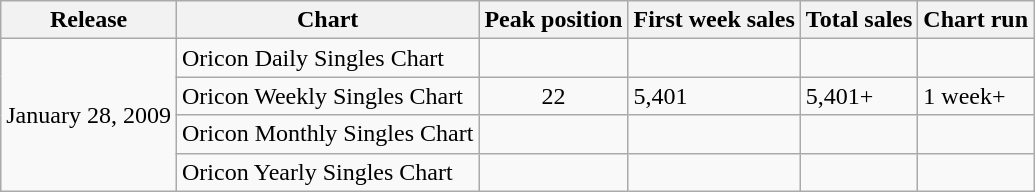<table class="wikitable">
<tr>
<th>Release</th>
<th>Chart</th>
<th>Peak position</th>
<th>First week sales</th>
<th>Total sales</th>
<th>Chart run</th>
</tr>
<tr>
<td rowspan="4">January 28, 2009</td>
<td>Oricon Daily Singles Chart</td>
<td align="center"></td>
<td></td>
<td></td>
<td></td>
</tr>
<tr>
<td>Oricon Weekly Singles Chart</td>
<td align="center">22</td>
<td>5,401</td>
<td>5,401+</td>
<td>1 week+</td>
</tr>
<tr>
<td>Oricon Monthly Singles Chart</td>
<td align="center"></td>
<td></td>
<td></td>
<td></td>
</tr>
<tr>
<td>Oricon Yearly Singles Chart</td>
<td align="center"></td>
<td></td>
<td></td>
<td></td>
</tr>
</table>
